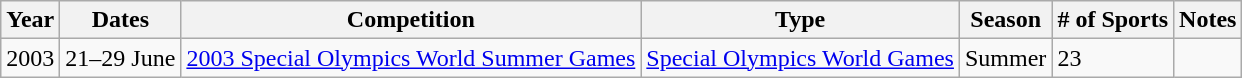<table class="wikitable">
<tr>
<th>Year</th>
<th>Dates</th>
<th>Competition</th>
<th>Type</th>
<th>Season</th>
<th># of Sports</th>
<th>Notes</th>
</tr>
<tr>
<td>2003</td>
<td>21–29 June</td>
<td><a href='#'>2003 Special Olympics World Summer Games</a></td>
<td><a href='#'>Special Olympics World Games</a></td>
<td>Summer</td>
<td>23</td>
<td></td>
</tr>
</table>
